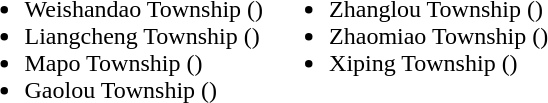<table>
<tr>
<td valign="top"><br><ul><li>Weishandao Township ()</li><li>Liangcheng Township ()</li><li>Mapo Township ()</li><li>Gaolou Township ()</li></ul></td>
<td valign="top"><br><ul><li>Zhanglou Township ()</li><li>Zhaomiao Township ()</li><li>Xiping Township ()</li></ul></td>
</tr>
</table>
